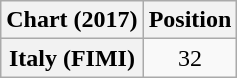<table class="wikitable plainrowheaders" style="text-align:center;">
<tr>
<th>Chart (2017)</th>
<th>Position</th>
</tr>
<tr>
<th scope="row">Italy (FIMI)</th>
<td>32</td>
</tr>
</table>
